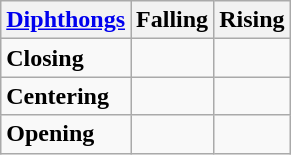<table class="wikitable">
<tr>
<th><a href='#'>Diphthongs</a></th>
<th>Falling</th>
<th>Rising</th>
</tr>
<tr>
<td><strong>Closing</strong></td>
<td align=center></td>
<td align=center></td>
</tr>
<tr>
<td><strong>Centering</strong></td>
<td align=center></td>
<td align=center></td>
</tr>
<tr>
<td><strong>Opening</strong></td>
<td align=center></td>
<td align=center></td>
</tr>
</table>
